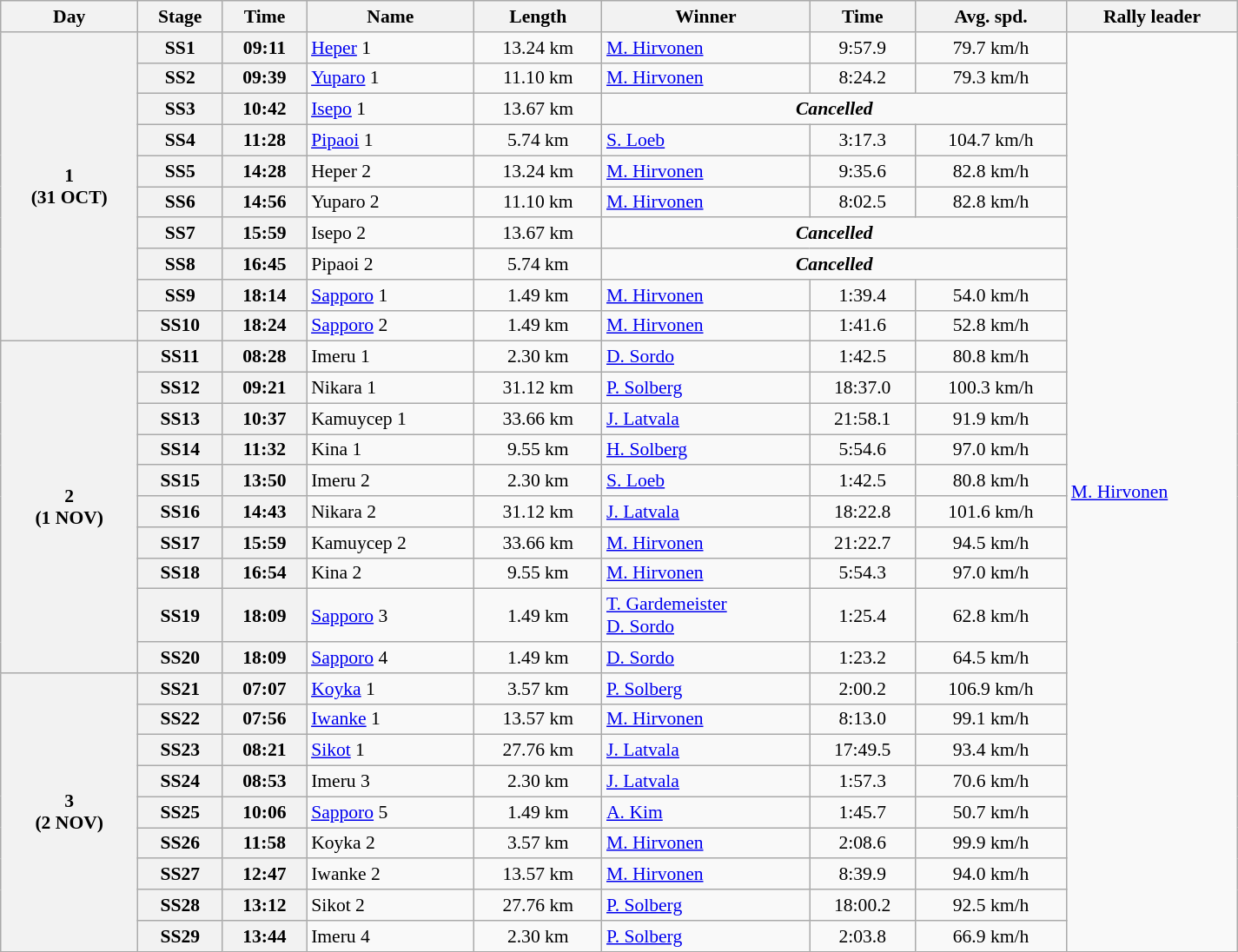<table class="wikitable" width=100% style="text-align: center; font-size: 90%; max-width: 950px;">
<tr>
<th>Day</th>
<th>Stage</th>
<th>Time</th>
<th>Name</th>
<th>Length</th>
<th>Winner</th>
<th>Time</th>
<th>Avg. spd.</th>
<th>Rally leader</th>
</tr>
<tr>
<th rowspan="10">1<br>(31 OCT)</th>
<th>SS1</th>
<th>09:11</th>
<td align=left><a href='#'>Heper</a> 1</td>
<td>13.24 km</td>
<td align=left> <a href='#'>M. Hirvonen</a></td>
<td>9:57.9</td>
<td>79.7 km/h</td>
<td align=left rowspan=29> <a href='#'>M. Hirvonen</a></td>
</tr>
<tr>
<th>SS2</th>
<th>09:39</th>
<td align=left><a href='#'>Yuparo</a> 1</td>
<td>11.10 km</td>
<td align=left> <a href='#'>M. Hirvonen</a></td>
<td>8:24.2</td>
<td>79.3 km/h</td>
</tr>
<tr>
<th>SS3</th>
<th>10:42</th>
<td align=left><a href='#'>Isepo</a> 1</td>
<td>13.67 km</td>
<td colspan="3"><strong><em>Cancelled</em></strong></td>
</tr>
<tr>
<th>SS4</th>
<th>11:28</th>
<td align=left><a href='#'>Pipaoi</a> 1</td>
<td>5.74 km</td>
<td align=left> <a href='#'>S. Loeb</a></td>
<td>3:17.3</td>
<td>104.7 km/h</td>
</tr>
<tr>
<th>SS5</th>
<th>14:28</th>
<td align=left>Heper 2</td>
<td>13.24 km</td>
<td align=left> <a href='#'>M. Hirvonen</a></td>
<td>9:35.6</td>
<td>82.8 km/h</td>
</tr>
<tr>
<th>SS6</th>
<th>14:56</th>
<td align=left>Yuparo 2</td>
<td>11.10 km</td>
<td align=left> <a href='#'>M. Hirvonen</a></td>
<td>8:02.5</td>
<td>82.8 km/h</td>
</tr>
<tr>
<th>SS7</th>
<th>15:59</th>
<td align=left>Isepo 2</td>
<td>13.67 km</td>
<td colspan="3"><strong><em>Cancelled</em></strong></td>
</tr>
<tr>
<th>SS8</th>
<th>16:45</th>
<td align=left>Pipaoi 2</td>
<td>5.74 km</td>
<td colspan="3"><strong><em>Cancelled</em></strong></td>
</tr>
<tr>
<th>SS9</th>
<th>18:14</th>
<td align=left><a href='#'>Sapporo</a> 1</td>
<td>1.49 km</td>
<td align=left> <a href='#'>M. Hirvonen</a></td>
<td>1:39.4</td>
<td>54.0 km/h</td>
</tr>
<tr>
<th>SS10</th>
<th>18:24</th>
<td align=left><a href='#'>Sapporo</a> 2</td>
<td>1.49 km</td>
<td align=left> <a href='#'>M. Hirvonen</a></td>
<td>1:41.6</td>
<td>52.8 km/h</td>
</tr>
<tr>
<th rowspan="10">2<br>(1 NOV)</th>
<th>SS11</th>
<th>08:28</th>
<td align=left>Imeru 1</td>
<td>2.30 km</td>
<td align=left> <a href='#'>D. Sordo</a></td>
<td>1:42.5</td>
<td>80.8 km/h</td>
</tr>
<tr>
<th>SS12</th>
<th>09:21</th>
<td align=left>Nikara 1</td>
<td>31.12 km</td>
<td align=left> <a href='#'>P. Solberg</a></td>
<td>18:37.0</td>
<td>100.3 km/h</td>
</tr>
<tr>
<th>SS13</th>
<th>10:37</th>
<td align=left>Kamuycep 1</td>
<td>33.66 km</td>
<td align=left> <a href='#'>J. Latvala</a></td>
<td>21:58.1</td>
<td>91.9 km/h</td>
</tr>
<tr>
<th>SS14</th>
<th>11:32</th>
<td align=left>Kina 1</td>
<td>9.55 km</td>
<td align=left> <a href='#'>H. Solberg</a></td>
<td>5:54.6</td>
<td>97.0 km/h</td>
</tr>
<tr>
<th>SS15</th>
<th>13:50</th>
<td align=left>Imeru 2</td>
<td>2.30 km</td>
<td align=left> <a href='#'>S. Loeb</a></td>
<td>1:42.5</td>
<td>80.8 km/h</td>
</tr>
<tr>
<th>SS16</th>
<th>14:43</th>
<td align=left>Nikara 2</td>
<td>31.12 km</td>
<td align=left> <a href='#'>J. Latvala</a></td>
<td>18:22.8</td>
<td>101.6 km/h</td>
</tr>
<tr>
<th>SS17</th>
<th>15:59</th>
<td align=left>Kamuycep 2</td>
<td>33.66 km</td>
<td align=left> <a href='#'>M. Hirvonen</a></td>
<td>21:22.7</td>
<td>94.5 km/h</td>
</tr>
<tr>
<th>SS18</th>
<th>16:54</th>
<td align=left>Kina 2</td>
<td>9.55 km</td>
<td align=left> <a href='#'>M. Hirvonen</a></td>
<td>5:54.3</td>
<td>97.0 km/h</td>
</tr>
<tr>
<th>SS19</th>
<th>18:09</th>
<td align=left><a href='#'>Sapporo</a> 3</td>
<td>1.49 km</td>
<td align=left> <a href='#'>T. Gardemeister</a><br> <a href='#'>D. Sordo</a></td>
<td>1:25.4</td>
<td>62.8 km/h</td>
</tr>
<tr>
<th>SS20</th>
<th>18:09</th>
<td align=left><a href='#'>Sapporo</a> 4</td>
<td>1.49 km</td>
<td align=left> <a href='#'>D. Sordo</a></td>
<td>1:23.2</td>
<td>64.5 km/h</td>
</tr>
<tr>
<th rowspan="9">3<br>(2 NOV)</th>
<th>SS21</th>
<th>07:07</th>
<td align=left><a href='#'>Koyka</a> 1</td>
<td>3.57 km</td>
<td align=left> <a href='#'>P. Solberg</a></td>
<td>2:00.2</td>
<td>106.9 km/h</td>
</tr>
<tr>
<th>SS22</th>
<th>07:56</th>
<td align=left><a href='#'>Iwanke</a> 1</td>
<td>13.57 km</td>
<td align=left> <a href='#'>M. Hirvonen</a></td>
<td>8:13.0</td>
<td>99.1 km/h</td>
</tr>
<tr>
<th>SS23</th>
<th>08:21</th>
<td align=left><a href='#'>Sikot</a> 1</td>
<td>27.76 km</td>
<td align=left> <a href='#'>J. Latvala</a></td>
<td>17:49.5</td>
<td>93.4 km/h</td>
</tr>
<tr>
<th>SS24</th>
<th>08:53</th>
<td align=left>Imeru 3</td>
<td>2.30 km</td>
<td align=left> <a href='#'>J. Latvala</a></td>
<td>1:57.3</td>
<td>70.6 km/h</td>
</tr>
<tr>
<th>SS25</th>
<th>10:06</th>
<td align=left><a href='#'>Sapporo</a> 5</td>
<td>1.49 km</td>
<td align=left> <a href='#'>A. Kim</a></td>
<td>1:45.7</td>
<td>50.7 km/h</td>
</tr>
<tr>
<th>SS26</th>
<th>11:58</th>
<td align=left>Koyka 2</td>
<td>3.57 km</td>
<td align=left> <a href='#'>M. Hirvonen</a></td>
<td>2:08.6</td>
<td>99.9 km/h</td>
</tr>
<tr>
<th>SS27</th>
<th>12:47</th>
<td align=left>Iwanke 2</td>
<td>13.57 km</td>
<td align=left> <a href='#'>M. Hirvonen</a></td>
<td>8:39.9</td>
<td>94.0 km/h</td>
</tr>
<tr>
<th>SS28</th>
<th>13:12</th>
<td align=left>Sikot 2</td>
<td>27.76 km</td>
<td align=left> <a href='#'>P. Solberg</a></td>
<td>18:00.2</td>
<td>92.5 km/h</td>
</tr>
<tr>
<th>SS29</th>
<th>13:44</th>
<td align=left>Imeru 4</td>
<td>2.30 km</td>
<td align=left> <a href='#'>P. Solberg</a></td>
<td>2:03.8</td>
<td>66.9 km/h</td>
</tr>
</table>
